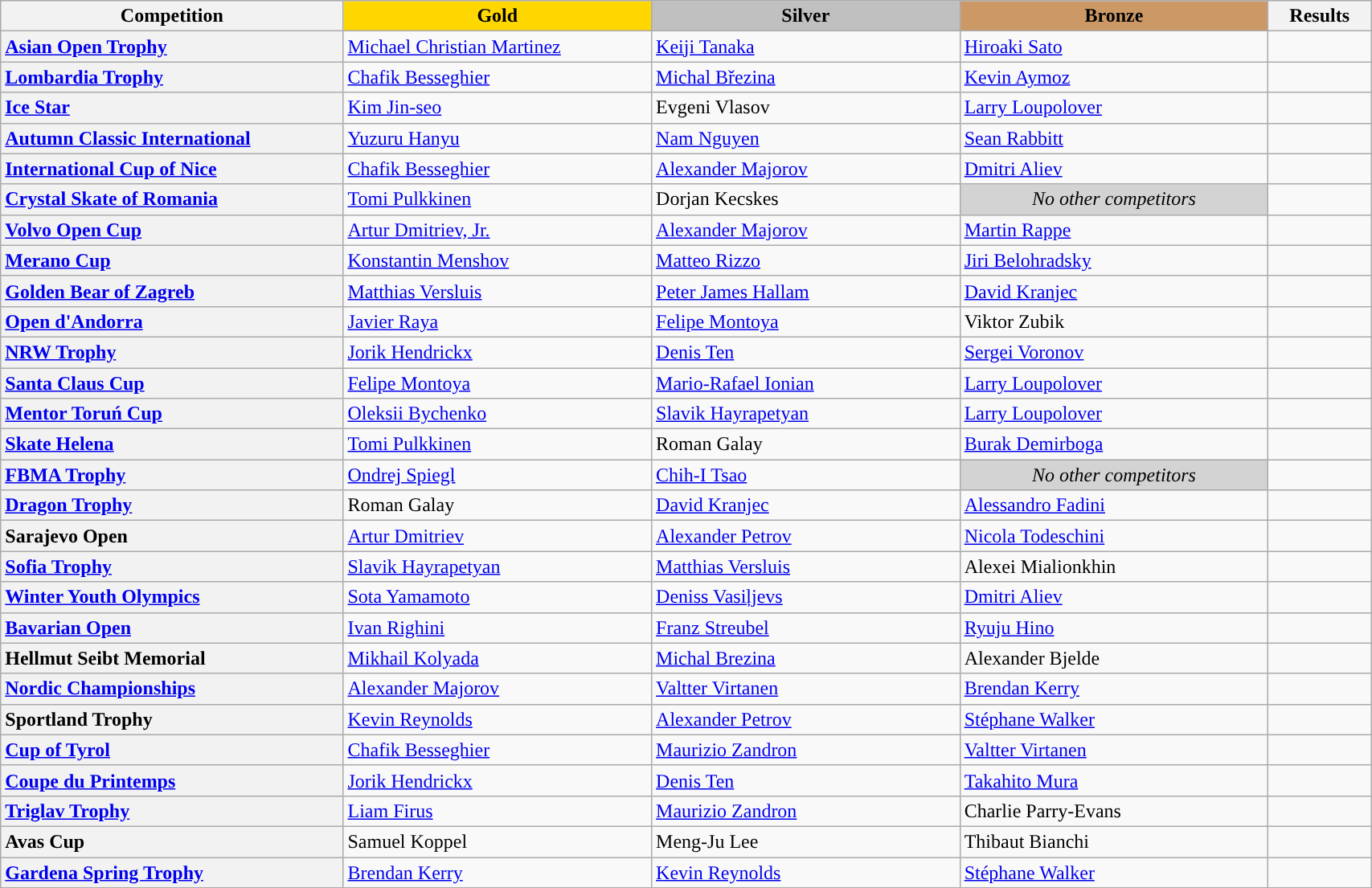<table class="wikitable unsortable" style="text-align:left; width:90%;">
<tr>
<th scope="col" style="text-align:center; width:25%;">Competition</th>
<td scope="col" style="text-align:center; width:22.5%; background:gold"><strong>Gold</strong></td>
<td scope="col" style="text-align:center; width:22.5%; background:silver"><strong>Silver</strong></td>
<td scope="col" style="text-align:center; width:22.5%; background:#c96"><strong>Bronze</strong></td>
<th scope="col" style="text-align:center; width:7.5%;">Results</th>
</tr>
<tr>
<th scope="row" style="text-align:left"> <a href='#'>Asian Open Trophy</a></th>
<td> <a href='#'>Michael Christian Martinez</a></td>
<td> <a href='#'>Keiji Tanaka</a></td>
<td> <a href='#'>Hiroaki Sato</a></td>
<td></td>
</tr>
<tr>
<th scope="row" style="text-align:left"> <a href='#'>Lombardia Trophy</a></th>
<td> <a href='#'>Chafik Besseghier</a></td>
<td> <a href='#'>Michal Březina</a></td>
<td> <a href='#'>Kevin Aymoz</a></td>
<td></td>
</tr>
<tr>
<th scope="row" style="text-align:left"> <a href='#'>Ice Star</a></th>
<td> <a href='#'>Kim Jin-seo</a></td>
<td> Evgeni Vlasov</td>
<td> <a href='#'>Larry Loupolover</a></td>
<td></td>
</tr>
<tr>
<th scope="row" style="text-align:left"> <a href='#'>Autumn Classic International</a></th>
<td> <a href='#'>Yuzuru Hanyu</a></td>
<td> <a href='#'>Nam Nguyen</a></td>
<td> <a href='#'>Sean Rabbitt</a></td>
<td></td>
</tr>
<tr>
<th scope="row" style="text-align:left"> <a href='#'>International Cup of Nice</a></th>
<td> <a href='#'>Chafik Besseghier</a></td>
<td> <a href='#'>Alexander Majorov</a></td>
<td> <a href='#'>Dmitri Aliev</a></td>
<td></td>
</tr>
<tr>
<th scope="row" style="text-align:left"> <a href='#'>Crystal Skate of Romania</a></th>
<td> <a href='#'>Tomi Pulkkinen</a></td>
<td> Dorjan Kecskes</td>
<td align=center bgcolor="lightgray"><em>No other competitors</em></td>
<td></td>
</tr>
<tr>
<th scope="row" style="text-align:left"> <a href='#'>Volvo Open Cup</a></th>
<td> <a href='#'>Artur Dmitriev, Jr.</a></td>
<td> <a href='#'>Alexander Majorov</a></td>
<td> <a href='#'>Martin Rappe</a></td>
<td></td>
</tr>
<tr>
<th scope="row" style="text-align:left"> <a href='#'>Merano Cup</a></th>
<td> <a href='#'>Konstantin Menshov</a></td>
<td> <a href='#'>Matteo Rizzo</a></td>
<td> <a href='#'>Jiri Belohradsky</a></td>
<td></td>
</tr>
<tr>
<th scope="row" style="text-align:left"> <a href='#'>Golden Bear of Zagreb</a></th>
<td> <a href='#'>Matthias Versluis</a></td>
<td> <a href='#'>Peter James Hallam</a></td>
<td> <a href='#'>David Kranjec</a></td>
<td></td>
</tr>
<tr>
<th scope="row" style="text-align:left"> <a href='#'>Open d'Andorra</a></th>
<td> <a href='#'>Javier Raya</a></td>
<td> <a href='#'>Felipe Montoya</a></td>
<td> Viktor Zubik</td>
<td></td>
</tr>
<tr>
<th scope="row" style="text-align:left"> <a href='#'>NRW Trophy</a></th>
<td> <a href='#'>Jorik Hendrickx</a></td>
<td> <a href='#'>Denis Ten</a></td>
<td> <a href='#'>Sergei Voronov</a></td>
<td></td>
</tr>
<tr>
<th scope="row" style="text-align:left"> <a href='#'>Santa Claus Cup</a></th>
<td> <a href='#'>Felipe Montoya</a></td>
<td> <a href='#'>Mario-Rafael Ionian</a></td>
<td> <a href='#'>Larry Loupolover</a></td>
<td></td>
</tr>
<tr>
<th scope="row" style="text-align:left"> <a href='#'>Mentor Toruń Cup</a></th>
<td> <a href='#'>Oleksii Bychenko</a></td>
<td> <a href='#'>Slavik Hayrapetyan</a></td>
<td> <a href='#'>Larry Loupolover</a></td>
<td></td>
</tr>
<tr>
<th scope="row" style="text-align:left"> <a href='#'>Skate Helena</a></th>
<td> <a href='#'>Tomi Pulkkinen</a></td>
<td> Roman Galay</td>
<td> <a href='#'>Burak Demirboga</a></td>
<td></td>
</tr>
<tr>
<th scope="row" style="text-align:left"> <a href='#'>FBMA Trophy</a></th>
<td> <a href='#'>Ondrej Spiegl</a></td>
<td> <a href='#'>Chih-I Tsao</a></td>
<td align=center bgcolor="lightgray"><em>No other competitors</em></td>
<td></td>
</tr>
<tr>
<th scope="row" style="text-align:left"> <a href='#'>Dragon Trophy</a></th>
<td> Roman Galay</td>
<td> <a href='#'>David Kranjec</a></td>
<td> <a href='#'>Alessandro Fadini</a></td>
<td></td>
</tr>
<tr>
<th scope="row" style="text-align:left"> Sarajevo Open</th>
<td> <a href='#'>Artur Dmitriev</a></td>
<td> <a href='#'>Alexander Petrov</a></td>
<td> <a href='#'>Nicola Todeschini</a></td>
<td></td>
</tr>
<tr>
<th scope="row" style="text-align:left"> <a href='#'>Sofia Trophy</a></th>
<td> <a href='#'>Slavik Hayrapetyan</a></td>
<td> <a href='#'>Matthias Versluis</a></td>
<td> Alexei Mialionkhin</td>
<td></td>
</tr>
<tr>
<th scope="row" style="text-align:left"> <a href='#'>Winter Youth Olympics</a></th>
<td> <a href='#'>Sota Yamamoto</a></td>
<td> <a href='#'>Deniss Vasiļjevs</a></td>
<td> <a href='#'>Dmitri Aliev</a></td>
<td></td>
</tr>
<tr>
<th scope="row" style="text-align:left"> <a href='#'>Bavarian Open</a></th>
<td> <a href='#'>Ivan Righini</a></td>
<td> <a href='#'>Franz Streubel</a></td>
<td> <a href='#'>Ryuju Hino</a></td>
<td></td>
</tr>
<tr>
<th scope="row" style="text-align:left"> Hellmut Seibt Memorial</th>
<td> <a href='#'>Mikhail Kolyada</a></td>
<td> <a href='#'>Michal Brezina</a></td>
<td> Alexander Bjelde</td>
<td></td>
</tr>
<tr>
<th scope="row" style="text-align:left"> <a href='#'>Nordic Championships</a></th>
<td> <a href='#'>Alexander Majorov</a></td>
<td> <a href='#'>Valtter Virtanen</a></td>
<td> <a href='#'>Brendan Kerry</a></td>
<td></td>
</tr>
<tr>
<th scope="row" style="text-align:left"> Sportland Trophy</th>
<td> <a href='#'>Kevin Reynolds</a></td>
<td> <a href='#'>Alexander Petrov</a></td>
<td> <a href='#'>Stéphane Walker</a></td>
<td></td>
</tr>
<tr>
<th scope="row" style="text-align:left"> <a href='#'>Cup of Tyrol</a></th>
<td> <a href='#'>Chafik Besseghier</a></td>
<td> <a href='#'>Maurizio Zandron</a></td>
<td> <a href='#'>Valtter Virtanen</a></td>
<td></td>
</tr>
<tr>
<th scope="row" style="text-align:left"> <a href='#'>Coupe du Printemps</a></th>
<td> <a href='#'>Jorik Hendrickx</a></td>
<td> <a href='#'>Denis Ten</a></td>
<td> <a href='#'>Takahito Mura</a></td>
<td></td>
</tr>
<tr>
<th scope="row" style="text-align:left"> <a href='#'>Triglav Trophy</a></th>
<td> <a href='#'>Liam Firus</a></td>
<td> <a href='#'>Maurizio Zandron</a></td>
<td> Charlie Parry-Evans</td>
<td></td>
</tr>
<tr>
<th scope="row" style="text-align:left"> Avas Cup</th>
<td> Samuel Koppel</td>
<td> Meng-Ju Lee</td>
<td> Thibaut Bianchi</td>
<td></td>
</tr>
<tr>
<th scope="row" style="text-align:left"> <a href='#'>Gardena Spring Trophy</a></th>
<td> <a href='#'>Brendan Kerry</a></td>
<td> <a href='#'>Kevin Reynolds</a></td>
<td> <a href='#'>Stéphane Walker</a></td>
<td></td>
</tr>
</table>
